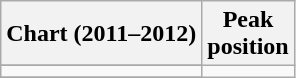<table class="wikitable sortable">
<tr>
<th align="left">Chart (2011–2012)</th>
<th align="center">Peak<br>position</th>
</tr>
<tr>
</tr>
<tr>
</tr>
<tr>
<td></td>
</tr>
<tr>
</tr>
</table>
